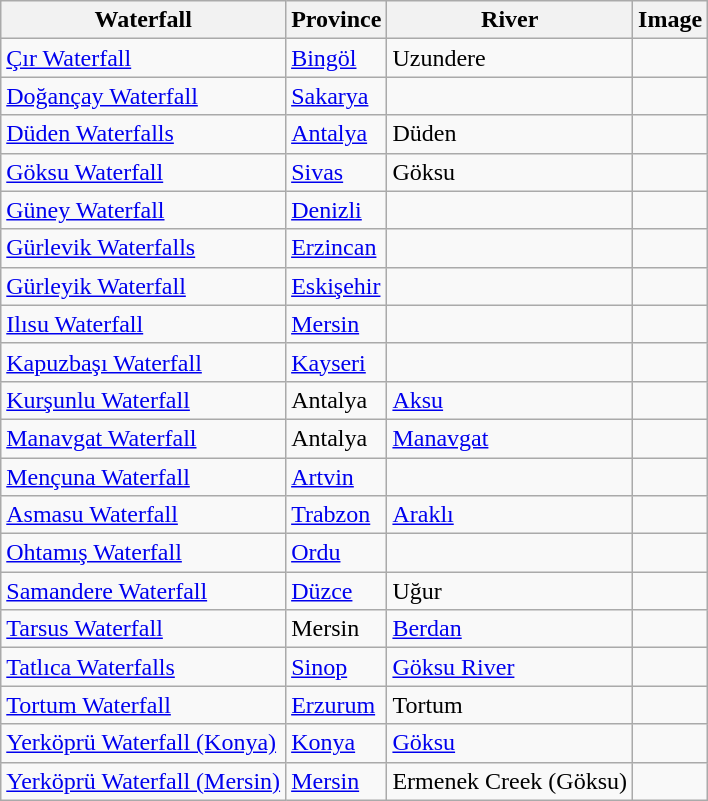<table class="wikitable sortable">
<tr>
<th>Waterfall</th>
<th>Province</th>
<th>River</th>
<th>Image</th>
</tr>
<tr>
<td><a href='#'>Çır Waterfall</a></td>
<td><a href='#'>Bingöl</a></td>
<td>Uzundere</td>
<td></td>
</tr>
<tr>
<td><a href='#'>Doğançay Waterfall</a></td>
<td><a href='#'>Sakarya</a></td>
<td></td>
<td></td>
</tr>
<tr>
<td><a href='#'>Düden Waterfalls</a></td>
<td><a href='#'>Antalya</a></td>
<td>Düden</td>
<td></td>
</tr>
<tr>
<td><a href='#'>Göksu Waterfall</a></td>
<td><a href='#'>Sivas</a></td>
<td>Göksu</td>
<td></td>
</tr>
<tr>
<td><a href='#'>Güney Waterfall</a></td>
<td><a href='#'>Denizli</a></td>
<td></td>
<td></td>
</tr>
<tr>
<td><a href='#'>Gürlevik Waterfalls</a></td>
<td><a href='#'>Erzincan</a></td>
<td></td>
<td></td>
</tr>
<tr>
<td><a href='#'>Gürleyik Waterfall</a></td>
<td><a href='#'>Eskişehir</a></td>
<td></td>
<td></td>
</tr>
<tr>
<td><a href='#'>Ilısu Waterfall</a></td>
<td><a href='#'>Mersin</a></td>
<td></td>
<td></td>
</tr>
<tr>
<td><a href='#'>Kapuzbaşı Waterfall</a></td>
<td><a href='#'>Kayseri</a></td>
<td></td>
<td></td>
</tr>
<tr>
<td><a href='#'>Kurşunlu Waterfall</a></td>
<td>Antalya</td>
<td><a href='#'>Aksu</a></td>
<td></td>
</tr>
<tr>
<td><a href='#'>Manavgat Waterfall</a></td>
<td>Antalya</td>
<td><a href='#'>Manavgat</a></td>
<td></td>
</tr>
<tr>
<td><a href='#'>Mençuna Waterfall</a></td>
<td><a href='#'>Artvin</a></td>
<td></td>
<td></td>
</tr>
<tr>
<td><a href='#'>Asmasu Waterfall</a></td>
<td><a href='#'>Trabzon</a></td>
<td><a href='#'>Araklı</a></td>
<td></td>
</tr>
<tr>
<td><a href='#'>Ohtamış Waterfall</a></td>
<td><a href='#'>Ordu</a></td>
<td></td>
<td></td>
</tr>
<tr>
<td><a href='#'>Samandere Waterfall</a></td>
<td><a href='#'>Düzce</a></td>
<td>Uğur</td>
<td></td>
</tr>
<tr>
<td><a href='#'>Tarsus Waterfall</a></td>
<td>Mersin</td>
<td><a href='#'>Berdan</a></td>
<td></td>
</tr>
<tr>
<td><a href='#'>Tatlıca Waterfalls</a></td>
<td><a href='#'>Sinop</a></td>
<td><a href='#'>Göksu River</a></td>
<td></td>
</tr>
<tr>
<td><a href='#'>Tortum Waterfall</a></td>
<td><a href='#'>Erzurum</a></td>
<td>Tortum</td>
<td></td>
</tr>
<tr>
<td><a href='#'>Yerköprü Waterfall (Konya)</a></td>
<td><a href='#'>Konya</a></td>
<td><a href='#'>Göksu</a></td>
<td></td>
</tr>
<tr>
<td><a href='#'>Yerköprü Waterfall (Mersin)</a></td>
<td><a href='#'>Mersin</a></td>
<td>Ermenek Creek (Göksu)</td>
<td></td>
</tr>
</table>
